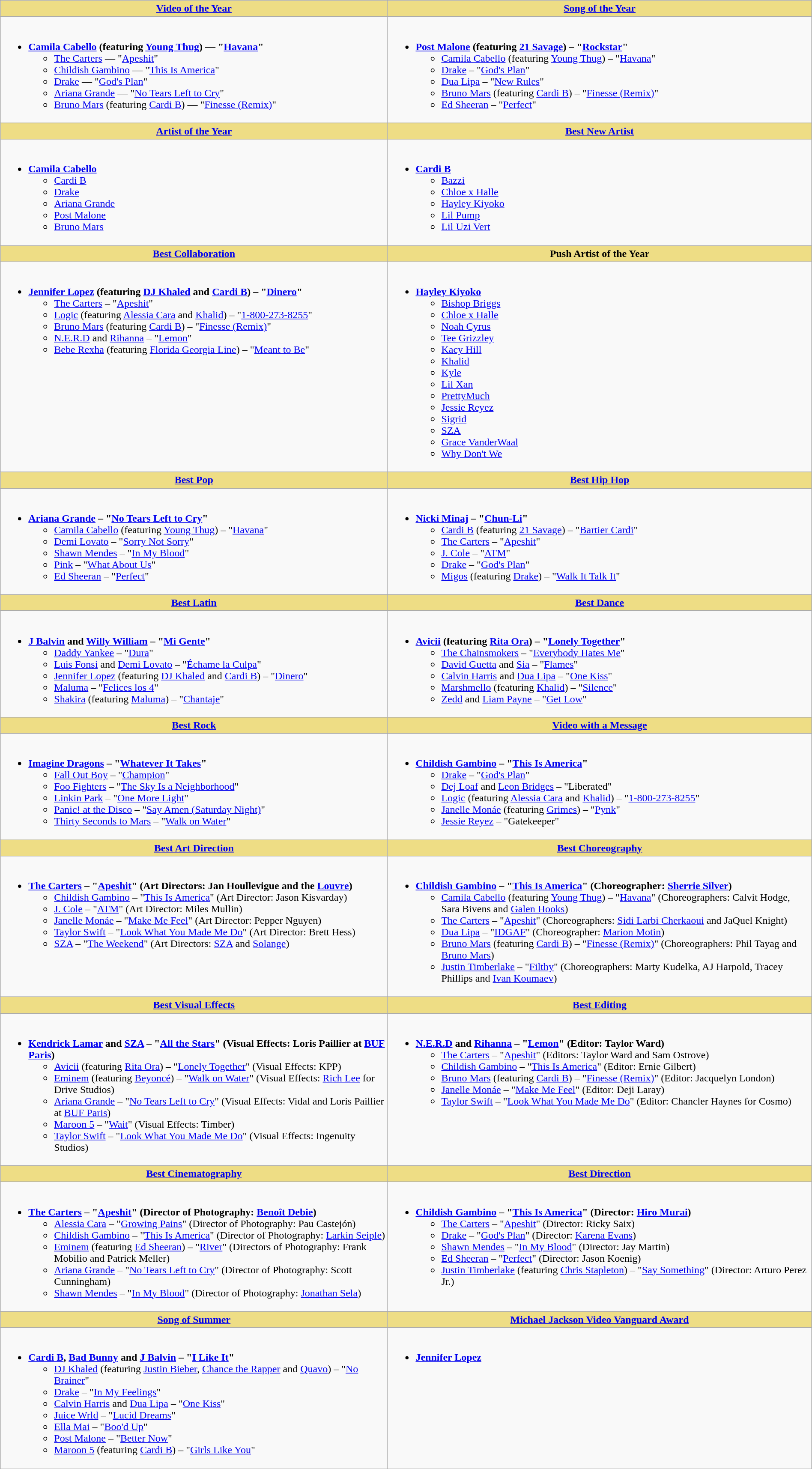<table class=wikitable style="width:100%">
<tr>
<th style="background:#EEDD85; width=50%"><a href='#'>Video of the Year</a></th>
<th style="background:#EEDD85; width=50%"><a href='#'>Song of the Year</a></th>
</tr>
<tr>
<td valign="top"><br><ul><li><strong><a href='#'>Camila Cabello</a> (featuring <a href='#'>Young Thug</a>) — "<a href='#'>Havana</a>"</strong><ul><li><a href='#'>The Carters</a> — "<a href='#'>Apeshit</a>"</li><li><a href='#'>Childish Gambino</a> — "<a href='#'>This Is America</a>"</li><li><a href='#'>Drake</a> — "<a href='#'>God's Plan</a>"</li><li><a href='#'>Ariana Grande</a> — "<a href='#'>No Tears Left to Cry</a>"</li><li><a href='#'>Bruno Mars</a> (featuring <a href='#'>Cardi B</a>) — "<a href='#'>Finesse (Remix)</a>"</li></ul></li></ul></td>
<td valign="top"><br><ul><li><strong><a href='#'>Post Malone</a> (featuring <a href='#'>21 Savage</a>) – "<a href='#'>Rockstar</a>"</strong><ul><li><a href='#'>Camila Cabello</a> (featuring <a href='#'>Young Thug</a>) – "<a href='#'>Havana</a>"</li><li><a href='#'>Drake</a> – "<a href='#'>God's Plan</a>"</li><li><a href='#'>Dua Lipa</a> – "<a href='#'>New Rules</a>"</li><li><a href='#'>Bruno Mars</a> (featuring <a href='#'>Cardi B</a>) – "<a href='#'>Finesse (Remix)</a>"</li><li><a href='#'>Ed Sheeran</a> – "<a href='#'>Perfect</a>"</li></ul></li></ul></td>
</tr>
<tr>
<th style="background:#EEDD85; width=50%"><a href='#'>Artist of the Year</a></th>
<th style="background:#EEDD85; width=50%"><a href='#'>Best New Artist</a></th>
</tr>
<tr>
<td valign="top"><br><ul><li><strong><a href='#'>Camila Cabello</a></strong><ul><li><a href='#'>Cardi B</a></li><li><a href='#'>Drake</a></li><li><a href='#'>Ariana Grande</a></li><li><a href='#'>Post Malone</a></li><li><a href='#'>Bruno Mars</a></li></ul></li></ul></td>
<td valign="top"><br><ul><li><strong><a href='#'>Cardi B</a></strong><ul><li><a href='#'>Bazzi</a></li><li><a href='#'>Chloe x Halle</a></li><li><a href='#'>Hayley Kiyoko</a></li><li><a href='#'>Lil Pump</a></li><li><a href='#'>Lil Uzi Vert</a></li></ul></li></ul></td>
</tr>
<tr>
<th style="background:#EEDD85; width=50%"><a href='#'>Best Collaboration</a></th>
<th style="background:#EEDD85; width=50%">Push Artist of the Year</th>
</tr>
<tr>
<td valign="top"><br><ul><li><strong><a href='#'>Jennifer Lopez</a> (featuring <a href='#'>DJ Khaled</a> and <a href='#'>Cardi B</a>) – "<a href='#'>Dinero</a>"</strong><ul><li><a href='#'>The Carters</a> – "<a href='#'>Apeshit</a>"</li><li><a href='#'>Logic</a> (featuring <a href='#'>Alessia Cara</a> and <a href='#'>Khalid</a>) – "<a href='#'>1-800-273-8255</a>"</li><li><a href='#'>Bruno Mars</a> (featuring <a href='#'>Cardi B</a>) – "<a href='#'>Finesse (Remix)</a>"</li><li><a href='#'>N.E.R.D</a> and <a href='#'>Rihanna</a> – "<a href='#'>Lemon</a>"</li><li><a href='#'>Bebe Rexha</a> (featuring <a href='#'>Florida Georgia Line</a>) – "<a href='#'>Meant to Be</a>"</li></ul></li></ul></td>
<td valign="top"><br><ul><li><strong><a href='#'>Hayley Kiyoko</a></strong><ul><li><a href='#'>Bishop Briggs</a></li><li><a href='#'>Chloe x Halle</a></li><li><a href='#'>Noah Cyrus</a></li><li><a href='#'>Tee Grizzley</a></li><li><a href='#'>Kacy Hill</a></li><li><a href='#'>Khalid</a></li><li><a href='#'>Kyle</a></li><li><a href='#'>Lil Xan</a></li><li><a href='#'>PrettyMuch</a></li><li><a href='#'>Jessie Reyez</a></li><li><a href='#'>Sigrid</a></li><li><a href='#'>SZA</a></li><li><a href='#'>Grace VanderWaal</a></li><li><a href='#'>Why Don't We</a></li></ul></li></ul></td>
</tr>
<tr>
<th style="background:#EEDD85; width=50%"><a href='#'>Best Pop</a></th>
<th style="background:#EEDD85; width=50%"><a href='#'>Best Hip Hop</a></th>
</tr>
<tr>
<td valign="top"><br><ul><li><strong><a href='#'>Ariana Grande</a> – "<a href='#'>No Tears Left to Cry</a>"</strong><ul><li><a href='#'>Camila Cabello</a> (featuring <a href='#'>Young Thug</a>) – "<a href='#'>Havana</a>"</li><li><a href='#'>Demi Lovato</a> – "<a href='#'>Sorry Not Sorry</a>"</li><li><a href='#'>Shawn Mendes</a> – "<a href='#'>In My Blood</a>"</li><li><a href='#'>Pink</a> – "<a href='#'>What About Us</a>"</li><li><a href='#'>Ed Sheeran</a> – "<a href='#'>Perfect</a>"</li></ul></li></ul></td>
<td valign="top"><br><ul><li><strong><a href='#'>Nicki Minaj</a> – "<a href='#'>Chun-Li</a>"</strong><ul><li><a href='#'>Cardi B</a> (featuring <a href='#'>21 Savage</a>) – "<a href='#'>Bartier Cardi</a>"</li><li><a href='#'>The Carters</a> – "<a href='#'>Apeshit</a>"</li><li><a href='#'>J. Cole</a> – "<a href='#'>ATM</a>"</li><li><a href='#'>Drake</a> – "<a href='#'>God's Plan</a>"</li><li><a href='#'>Migos</a> (featuring <a href='#'>Drake</a>) – "<a href='#'>Walk It Talk It</a>"</li></ul></li></ul></td>
</tr>
<tr>
<th style="background:#EEDD85; width=50%"><a href='#'>Best Latin</a></th>
<th style="background:#EEDD85; width=50%"><a href='#'>Best Dance</a></th>
</tr>
<tr>
<td valign="top"><br><ul><li><strong><a href='#'>J Balvin</a> and <a href='#'>Willy William</a> – "<a href='#'>Mi Gente</a>"</strong><ul><li><a href='#'>Daddy Yankee</a> – "<a href='#'>Dura</a>"</li><li><a href='#'>Luis Fonsi</a> and <a href='#'>Demi Lovato</a> – "<a href='#'>Échame la Culpa</a>"</li><li><a href='#'>Jennifer Lopez</a> (featuring <a href='#'>DJ Khaled</a> and <a href='#'>Cardi B</a>) – "<a href='#'>Dinero</a>"</li><li><a href='#'>Maluma</a> – "<a href='#'>Felices los 4</a>"</li><li><a href='#'>Shakira</a> (featuring <a href='#'>Maluma</a>) – "<a href='#'>Chantaje</a>"</li></ul></li></ul></td>
<td valign="top"><br><ul><li><strong><a href='#'>Avicii</a> (featuring <a href='#'>Rita Ora</a>) – "<a href='#'>Lonely Together</a>"</strong><ul><li><a href='#'>The Chainsmokers</a> – "<a href='#'>Everybody Hates Me</a>"</li><li><a href='#'>David Guetta</a> and <a href='#'>Sia</a> – "<a href='#'>Flames</a>"</li><li><a href='#'>Calvin Harris</a> and <a href='#'>Dua Lipa</a> – "<a href='#'>One Kiss</a>"</li><li><a href='#'>Marshmello</a> (featuring <a href='#'>Khalid</a>) – "<a href='#'>Silence</a>"</li><li><a href='#'>Zedd</a> and <a href='#'>Liam Payne</a> – "<a href='#'>Get Low</a>"</li></ul></li></ul></td>
</tr>
<tr>
<th style="background:#EEDD85; width=50%"><a href='#'>Best Rock</a></th>
<th style="background:#EEDD85; width=50%"><a href='#'>Video with a Message</a></th>
</tr>
<tr>
<td valign="top"><br><ul><li><strong><a href='#'>Imagine Dragons</a> – "<a href='#'>Whatever It Takes</a>"</strong><ul><li><a href='#'>Fall Out Boy</a> – "<a href='#'>Champion</a>"</li><li><a href='#'>Foo Fighters</a> – "<a href='#'>The Sky Is a Neighborhood</a>"</li><li><a href='#'>Linkin Park</a> – "<a href='#'>One More Light</a>"</li><li><a href='#'>Panic! at the Disco</a> – "<a href='#'>Say Amen (Saturday Night)</a>"</li><li><a href='#'>Thirty Seconds to Mars</a> – "<a href='#'>Walk on Water</a>"</li></ul></li></ul></td>
<td valign="top"><br><ul><li><strong><a href='#'>Childish Gambino</a> – "<a href='#'>This Is America</a>"</strong><ul><li><a href='#'>Drake</a> – "<a href='#'>God's Plan</a>"</li><li><a href='#'>Dej Loaf</a> and <a href='#'>Leon Bridges</a> – "Liberated"</li><li><a href='#'>Logic</a> (featuring <a href='#'>Alessia Cara</a> and <a href='#'>Khalid</a>) – "<a href='#'>1-800-273-8255</a>"</li><li><a href='#'>Janelle Monáe</a> (featuring <a href='#'>Grimes</a>) – "<a href='#'>Pynk</a>"</li><li><a href='#'>Jessie Reyez</a> – "Gatekeeper"</li></ul></li></ul></td>
</tr>
<tr>
<th style="background:#EEDD85; width=50%"><a href='#'>Best Art Direction</a></th>
<th style="background:#EEDD85; width=50%"><a href='#'>Best Choreography</a></th>
</tr>
<tr>
<td valign="top"><br><ul><li><strong><a href='#'>The Carters</a> – "<a href='#'>Apeshit</a>" (Art Directors: Jan Houllevigue and the <a href='#'>Louvre</a>)</strong><ul><li><a href='#'>Childish Gambino</a> – "<a href='#'>This Is America</a>" (Art Director: Jason Kisvarday)</li><li><a href='#'>J. Cole</a> – "<a href='#'>ATM</a>" (Art Director: Miles Mullin)</li><li><a href='#'>Janelle Monáe</a> – "<a href='#'>Make Me Feel</a>" (Art Director: Pepper Nguyen)</li><li><a href='#'>Taylor Swift</a> – "<a href='#'>Look What You Made Me Do</a>" (Art Director: Brett Hess)</li><li><a href='#'>SZA</a> – "<a href='#'>The Weekend</a>" (Art Directors: <a href='#'>SZA</a> and <a href='#'>Solange</a>)</li></ul></li></ul></td>
<td valign="top"><br><ul><li><strong><a href='#'>Childish Gambino</a> – "<a href='#'>This Is America</a>" (Choreographer: <a href='#'>Sherrie Silver</a>)</strong><ul><li><a href='#'>Camila Cabello</a> (featuring <a href='#'>Young Thug</a>) – "<a href='#'>Havana</a>" (Choreographers: Calvit Hodge, Sara Bivens and <a href='#'>Galen Hooks</a>)</li><li><a href='#'>The Carters</a> – "<a href='#'>Apeshit</a>" (Choreographers: <a href='#'>Sidi Larbi Cherkaoui</a> and JaQuel Knight)</li><li><a href='#'>Dua Lipa</a> – "<a href='#'>IDGAF</a>" (Choreographer: <a href='#'>Marion Motin</a>)</li><li><a href='#'>Bruno Mars</a> (featuring <a href='#'>Cardi B</a>) – "<a href='#'>Finesse (Remix)</a>" (Choreographers: Phil Tayag and <a href='#'>Bruno Mars</a>)</li><li><a href='#'>Justin Timberlake</a> – "<a href='#'>Filthy</a>" (Choreographers: Marty Kudelka, AJ Harpold, Tracey Phillips and <a href='#'>Ivan Koumaev</a>)</li></ul></li></ul></td>
</tr>
<tr>
<th style="background:#EEDD85; width=50%"><a href='#'>Best Visual Effects</a></th>
<th style="background:#EEDD85; width=50%"><a href='#'>Best Editing</a></th>
</tr>
<tr>
<td valign="top"><br><ul><li><strong><a href='#'>Kendrick Lamar</a> and <a href='#'>SZA</a> – "<a href='#'>All the Stars</a>" (Visual Effects: Loris Paillier at <a href='#'>BUF Paris</a>)</strong><ul><li><a href='#'>Avicii</a> (featuring <a href='#'>Rita Ora</a>) – "<a href='#'>Lonely Together</a>" (Visual Effects: KPP)</li><li><a href='#'>Eminem</a> (featuring <a href='#'>Beyoncé</a>) – "<a href='#'>Walk on Water</a>" (Visual Effects: <a href='#'>Rich Lee</a> for Drive Studios)</li><li><a href='#'>Ariana Grande</a> – "<a href='#'>No Tears Left to Cry</a>" (Visual Effects: Vidal and Loris Paillier at <a href='#'>BUF Paris</a>)</li><li><a href='#'>Maroon 5</a> – "<a href='#'>Wait</a>" (Visual Effects: Timber)</li><li><a href='#'>Taylor Swift</a> – "<a href='#'>Look What You Made Me Do</a>" (Visual Effects: Ingenuity Studios)</li></ul></li></ul></td>
<td valign="top"><br><ul><li><strong><a href='#'>N.E.R.D</a> and <a href='#'>Rihanna</a> – "<a href='#'>Lemon</a>" (Editor: Taylor Ward)</strong><ul><li><a href='#'>The Carters</a> – "<a href='#'>Apeshit</a>" (Editors: Taylor Ward and Sam Ostrove)</li><li><a href='#'>Childish Gambino</a> – "<a href='#'>This Is America</a>" (Editor: Ernie Gilbert)</li><li><a href='#'>Bruno Mars</a> (featuring <a href='#'>Cardi B</a>) – "<a href='#'>Finesse (Remix)</a>" (Editor: Jacquelyn London)</li><li><a href='#'>Janelle Monáe</a> – "<a href='#'>Make Me Feel</a>" (Editor: Deji Laray)</li><li><a href='#'>Taylor Swift</a> – "<a href='#'>Look What You Made Me Do</a>" (Editor: Chancler Haynes for Cosmo)</li></ul></li></ul></td>
</tr>
<tr>
<th style="background:#EEDD85; width=50%"><a href='#'>Best Cinematography</a></th>
<th style="background:#EEDD85; width=50%"><a href='#'>Best Direction</a></th>
</tr>
<tr>
<td valign="top"><br><ul><li><strong><a href='#'>The Carters</a> – "<a href='#'>Apeshit</a>" (Director of Photography: <a href='#'>Benoît Debie</a>)</strong><ul><li><a href='#'>Alessia Cara</a> – "<a href='#'>Growing Pains</a>" (Director of Photography: Pau Castejón)</li><li><a href='#'>Childish Gambino</a> – "<a href='#'>This Is America</a>" (Director of Photography: <a href='#'>Larkin Seiple</a>)</li><li><a href='#'>Eminem</a> (featuring <a href='#'>Ed Sheeran</a>) – "<a href='#'>River</a>" (Directors of Photography: Frank Mobilio and Patrick Meller)</li><li><a href='#'>Ariana Grande</a> – "<a href='#'>No Tears Left to Cry</a>" (Director of Photography: Scott Cunningham)</li><li><a href='#'>Shawn Mendes</a> – "<a href='#'>In My Blood</a>" (Director of Photography: <a href='#'>Jonathan Sela</a>)</li></ul></li></ul></td>
<td valign="top"><br><ul><li><strong><a href='#'>Childish Gambino</a> – "<a href='#'>This Is America</a>" (Director: <a href='#'>Hiro Murai</a>)</strong><ul><li><a href='#'>The Carters</a> – "<a href='#'>Apeshit</a>" (Director: Ricky Saix)</li><li><a href='#'>Drake</a> – "<a href='#'>God's Plan</a>" (Director: <a href='#'>Karena Evans</a>)</li><li><a href='#'>Shawn Mendes</a> – "<a href='#'>In My Blood</a>" (Director: Jay Martin)</li><li><a href='#'>Ed Sheeran</a> – "<a href='#'>Perfect</a>" (Director: Jason Koenig)</li><li><a href='#'>Justin Timberlake</a> (featuring <a href='#'>Chris Stapleton</a>) – "<a href='#'>Say Something</a>" (Director: Arturo Perez Jr.)</li></ul></li></ul></td>
</tr>
<tr>
<th style="background:#EEDD85; width=50%"><a href='#'>Song of Summer</a></th>
<th style="background:#EEDD85; width=50%"><a href='#'>Michael Jackson Video Vanguard Award</a></th>
</tr>
<tr>
<td valign="top"><br><ul><li><strong><a href='#'>Cardi B</a>, <a href='#'>Bad Bunny</a> and <a href='#'>J Balvin</a> – "<a href='#'>I Like It</a>"</strong><ul><li><a href='#'>DJ Khaled</a> (featuring <a href='#'>Justin Bieber</a>, <a href='#'>Chance the Rapper</a> and <a href='#'>Quavo</a>) – "<a href='#'>No Brainer</a>"</li><li><a href='#'>Drake</a> – "<a href='#'>In My Feelings</a>"</li><li><a href='#'>Calvin Harris</a> and <a href='#'>Dua Lipa</a> – "<a href='#'>One Kiss</a>"</li><li><a href='#'>Juice Wrld</a> – "<a href='#'>Lucid Dreams</a>"</li><li><a href='#'>Ella Mai</a> – "<a href='#'>Boo'd Up</a>"</li><li><a href='#'>Post Malone</a> – "<a href='#'>Better Now</a>"</li><li><a href='#'>Maroon 5</a> (featuring <a href='#'>Cardi B</a>) – "<a href='#'>Girls Like You</a>"</li></ul></li></ul></td>
<td valign="top"><br><ul><li><strong><a href='#'>Jennifer Lopez</a></strong></li></ul></td>
</tr>
<tr>
</tr>
</table>
